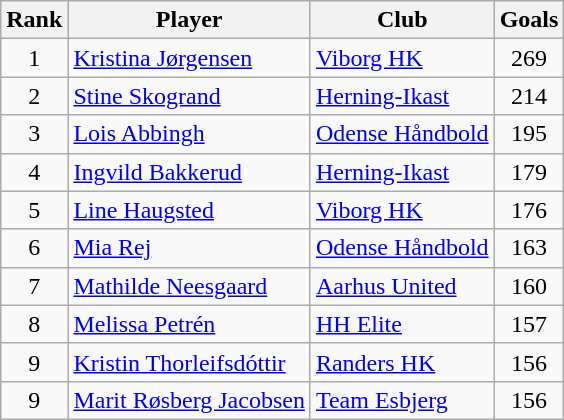<table class="wikitable sortable" style="text-align:center">
<tr>
<th>Rank</th>
<th>Player</th>
<th>Club</th>
<th>Goals</th>
</tr>
<tr>
<td>1</td>
<td style="text-align:left"> <a href='#'>Kristina Jørgensen</a></td>
<td style="text-align:left"><a href='#'>Viborg HK</a></td>
<td>269</td>
</tr>
<tr>
<td>2</td>
<td style="text-align:left"> <a href='#'>Stine Skogrand</a></td>
<td style="text-align:left"><a href='#'>Herning-Ikast</a></td>
<td>214</td>
</tr>
<tr>
<td>3</td>
<td style="text-align:left"> <a href='#'>Lois Abbingh</a></td>
<td style="text-align:left"><a href='#'>Odense Håndbold</a></td>
<td>195</td>
</tr>
<tr>
<td>4</td>
<td style="text-align:left"> <a href='#'>Ingvild Bakkerud</a></td>
<td style="text-align:left"><a href='#'>Herning-Ikast</a></td>
<td>179</td>
</tr>
<tr>
<td>5</td>
<td style="text-align:left"> <a href='#'>Line Haugsted</a></td>
<td style="text-align:left"><a href='#'>Viborg HK</a></td>
<td>176</td>
</tr>
<tr>
<td>6</td>
<td style="text-align:left"> <a href='#'>Mia Rej</a></td>
<td style="text-align:left"><a href='#'>Odense Håndbold</a></td>
<td>163</td>
</tr>
<tr>
<td>7</td>
<td style="text-align:left"> <a href='#'>Mathilde Neesgaard</a></td>
<td style="text-align:left"><a href='#'>Aarhus United</a></td>
<td>160</td>
</tr>
<tr>
<td>8</td>
<td style="text-align:left"> <a href='#'>Melissa Petrén</a></td>
<td style="text-align:left"><a href='#'>HH Elite</a></td>
<td>157</td>
</tr>
<tr>
<td>9</td>
<td style="text-align:left"> <a href='#'>Kristin Thorleifsdóttir</a></td>
<td style="text-align:left"><a href='#'>Randers HK</a></td>
<td>156</td>
</tr>
<tr>
<td>9</td>
<td style="text-align:left"> <a href='#'>Marit Røsberg Jacobsen</a></td>
<td style="text-align:left"><a href='#'>Team Esbjerg</a></td>
<td>156</td>
</tr>
</table>
